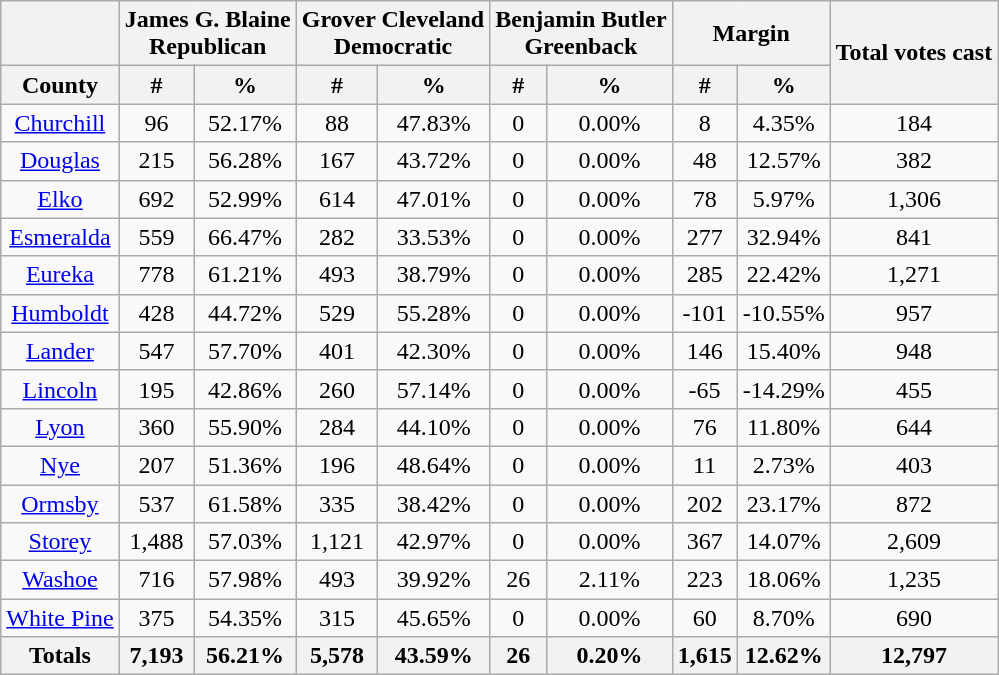<table class="wikitable sortable" style="text-align:center">
<tr>
<th colspan="1"></th>
<th style="text-align:center;" colspan="2">James G. Blaine<br>Republican</th>
<th style="text-align:center;" colspan="2">Grover Cleveland<br>Democratic</th>
<th style="text-align:center;" colspan="2">Benjamin Butler<br>Greenback</th>
<th style="text-align:center;" colspan="2">Margin</th>
<th style="text-align:center;" rowspan="2">Total votes cast</th>
</tr>
<tr>
<th align=center>County</th>
<th style="text-align:center;" data-sort-type="number">#</th>
<th style="text-align:center;" data-sort-type="number">%</th>
<th style="text-align:center;" data-sort-type="number">#</th>
<th style="text-align:center;" data-sort-type="number">%</th>
<th style="text-align:center;" data-sort-type="number">#</th>
<th style="text-align:center;" data-sort-type="number">%</th>
<th style="text-align:center;" data-sort-type="number">#</th>
<th style="text-align:center;" data-sort-type="number">%</th>
</tr>
<tr style="text-align:center;">
<td><a href='#'>Churchill</a></td>
<td>96</td>
<td>52.17%</td>
<td>88</td>
<td>47.83%</td>
<td>0</td>
<td>0.00%</td>
<td>8</td>
<td>4.35%</td>
<td>184</td>
</tr>
<tr style="text-align:center;">
<td><a href='#'>Douglas</a></td>
<td>215</td>
<td>56.28%</td>
<td>167</td>
<td>43.72%</td>
<td>0</td>
<td>0.00%</td>
<td>48</td>
<td>12.57%</td>
<td>382</td>
</tr>
<tr style="text-align:center;">
<td><a href='#'>Elko</a></td>
<td>692</td>
<td>52.99%</td>
<td>614</td>
<td>47.01%</td>
<td>0</td>
<td>0.00%</td>
<td>78</td>
<td>5.97%</td>
<td>1,306</td>
</tr>
<tr style="text-align:center;">
<td><a href='#'>Esmeralda</a></td>
<td>559</td>
<td>66.47%</td>
<td>282</td>
<td>33.53%</td>
<td>0</td>
<td>0.00%</td>
<td>277</td>
<td>32.94%</td>
<td>841</td>
</tr>
<tr style="text-align:center;">
<td><a href='#'>Eureka</a></td>
<td>778</td>
<td>61.21%</td>
<td>493</td>
<td>38.79%</td>
<td>0</td>
<td>0.00%</td>
<td>285</td>
<td>22.42%</td>
<td>1,271</td>
</tr>
<tr style="text-align:center;">
<td><a href='#'>Humboldt</a></td>
<td>428</td>
<td>44.72%</td>
<td>529</td>
<td>55.28%</td>
<td>0</td>
<td>0.00%</td>
<td>-101</td>
<td>-10.55%</td>
<td>957</td>
</tr>
<tr style="text-align:center;">
<td><a href='#'>Lander</a></td>
<td>547</td>
<td>57.70%</td>
<td>401</td>
<td>42.30%</td>
<td>0</td>
<td>0.00%</td>
<td>146</td>
<td>15.40%</td>
<td>948</td>
</tr>
<tr style="text-align:center;">
<td><a href='#'>Lincoln</a></td>
<td>195</td>
<td>42.86%</td>
<td>260</td>
<td>57.14%</td>
<td>0</td>
<td>0.00%</td>
<td>-65</td>
<td>-14.29%</td>
<td>455</td>
</tr>
<tr style="text-align:center;">
<td><a href='#'>Lyon</a></td>
<td>360</td>
<td>55.90%</td>
<td>284</td>
<td>44.10%</td>
<td>0</td>
<td>0.00%</td>
<td>76</td>
<td>11.80%</td>
<td>644</td>
</tr>
<tr style="text-align:center;">
<td><a href='#'>Nye</a></td>
<td>207</td>
<td>51.36%</td>
<td>196</td>
<td>48.64%</td>
<td>0</td>
<td>0.00%</td>
<td>11</td>
<td>2.73%</td>
<td>403</td>
</tr>
<tr style="text-align:center;">
<td><a href='#'>Ormsby</a></td>
<td>537</td>
<td>61.58%</td>
<td>335</td>
<td>38.42%</td>
<td>0</td>
<td>0.00%</td>
<td>202</td>
<td>23.17%</td>
<td>872</td>
</tr>
<tr style="text-align:center;">
<td><a href='#'>Storey</a></td>
<td>1,488</td>
<td>57.03%</td>
<td>1,121</td>
<td>42.97%</td>
<td>0</td>
<td>0.00%</td>
<td>367</td>
<td>14.07%</td>
<td>2,609</td>
</tr>
<tr style="text-align:center;">
<td><a href='#'>Washoe</a></td>
<td>716</td>
<td>57.98%</td>
<td>493</td>
<td>39.92%</td>
<td>26</td>
<td>2.11%</td>
<td>223</td>
<td>18.06%</td>
<td>1,235</td>
</tr>
<tr style="text-align:center;">
<td><a href='#'>White Pine</a></td>
<td>375</td>
<td>54.35%</td>
<td>315</td>
<td>45.65%</td>
<td>0</td>
<td>0.00%</td>
<td>60</td>
<td>8.70%</td>
<td>690</td>
</tr>
<tr style="text-align:center;">
<th>Totals</th>
<th>7,193</th>
<th>56.21%</th>
<th>5,578</th>
<th>43.59%</th>
<th>26</th>
<th>0.20%</th>
<th>1,615</th>
<th>12.62%</th>
<th>12,797</th>
</tr>
</table>
